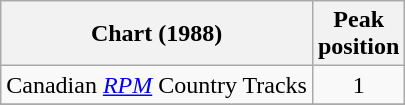<table class="wikitable sortable">
<tr>
<th>Chart (1988)</th>
<th>Peak<br>position</th>
</tr>
<tr>
<td>Canadian <em><a href='#'>RPM</a></em> Country Tracks</td>
<td align="center">1</td>
</tr>
<tr>
</tr>
</table>
